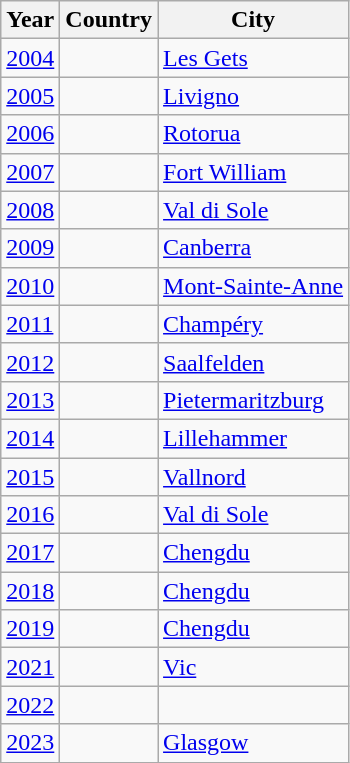<table class="wikitable">
<tr>
<th>Year</th>
<th>Country</th>
<th>City</th>
</tr>
<tr>
<td><a href='#'>2004</a></td>
<td></td>
<td><a href='#'>Les Gets</a></td>
</tr>
<tr>
<td><a href='#'>2005</a></td>
<td></td>
<td><a href='#'>Livigno</a></td>
</tr>
<tr>
<td><a href='#'>2006</a></td>
<td></td>
<td><a href='#'>Rotorua</a></td>
</tr>
<tr>
<td><a href='#'>2007</a></td>
<td></td>
<td><a href='#'>Fort William</a></td>
</tr>
<tr>
<td><a href='#'>2008</a></td>
<td></td>
<td><a href='#'>Val di Sole</a></td>
</tr>
<tr>
<td><a href='#'>2009</a></td>
<td></td>
<td><a href='#'>Canberra</a></td>
</tr>
<tr>
<td><a href='#'>2010</a></td>
<td></td>
<td><a href='#'>Mont-Sainte-Anne</a></td>
</tr>
<tr>
<td><a href='#'>2011</a></td>
<td></td>
<td><a href='#'>Champéry</a></td>
</tr>
<tr>
<td><a href='#'>2012</a></td>
<td></td>
<td><a href='#'>Saalfelden</a></td>
</tr>
<tr>
<td><a href='#'>2013</a></td>
<td></td>
<td><a href='#'>Pietermaritzburg</a></td>
</tr>
<tr>
<td><a href='#'>2014</a></td>
<td></td>
<td><a href='#'>Lillehammer</a></td>
</tr>
<tr>
<td><a href='#'>2015</a></td>
<td></td>
<td><a href='#'>Vallnord</a></td>
</tr>
<tr>
<td><a href='#'>2016</a></td>
<td></td>
<td><a href='#'>Val di Sole</a></td>
</tr>
<tr>
<td><a href='#'>2017</a></td>
<td></td>
<td><a href='#'>Chengdu</a></td>
</tr>
<tr>
<td><a href='#'>2018</a></td>
<td></td>
<td><a href='#'>Chengdu</a></td>
</tr>
<tr>
<td><a href='#'>2019</a></td>
<td></td>
<td><a href='#'>Chengdu</a></td>
</tr>
<tr>
<td><a href='#'>2021</a></td>
<td></td>
<td><a href='#'>Vic</a></td>
</tr>
<tr>
<td><a href='#'>2022</a></td>
<td></td>
<td></td>
</tr>
<tr>
<td><a href='#'>2023</a></td>
<td></td>
<td><a href='#'>Glasgow</a></td>
</tr>
</table>
